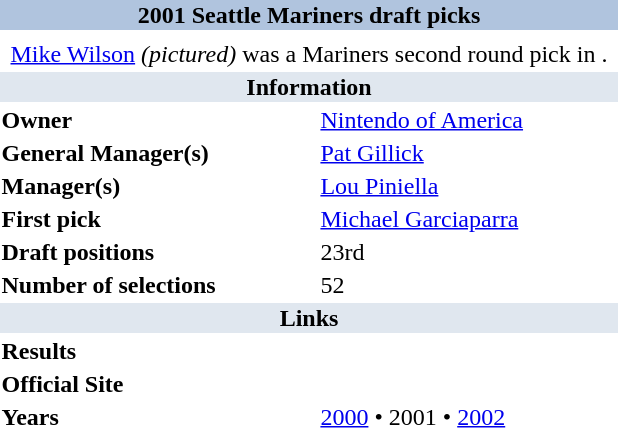<table class="toccolours" style="float: right; clear: right; margin: 0 0 1em 1em; width: 26em;">
<tr style="text-align:center;">
<th colspan="2" style="text-align: center; background-color: LightSteelBlue;">2001 Seattle Mariners draft picks</th>
</tr>
<tr>
<td colspan="2" style="text-align: center"></td>
</tr>
<tr>
<td colspan="2" style="text-align: center"><a href='#'>Mike Wilson</a> <em>(pictured)</em> was a Mariners second round pick in .</td>
</tr>
<tr>
<th style="background: #E0E7EF;" colspan="2">Information</th>
</tr>
<tr>
<td><strong>Owner</strong></td>
<td><a href='#'>Nintendo of America</a></td>
</tr>
<tr>
<td style="vertical-align: top;"><strong>General Manager(s)</strong></td>
<td><a href='#'>Pat Gillick</a></td>
</tr>
<tr>
<td style="vertical-align: top;"><strong>Manager(s)</strong></td>
<td><a href='#'>Lou Piniella</a></td>
</tr>
<tr>
<td style="vertical-align: top;"><strong>First pick</strong></td>
<td><a href='#'>Michael Garciaparra</a></td>
</tr>
<tr>
<td style="vertical-align: top;"><strong>Draft positions</strong></td>
<td>23rd</td>
</tr>
<tr>
<td style="vertical-align: middle;"><strong>Number of selections</strong></td>
<td>52</td>
</tr>
<tr>
<th style="background: #E0E7EF;" colspan="2">Links</th>
</tr>
<tr>
<td style="vertical-align: top;"><strong>Results</strong></td>
<td></td>
</tr>
<tr>
<td style="vertical-align: top;"><strong>Official Site</strong></td>
<td> </td>
</tr>
<tr>
<td style="vertical-align: top;"><strong>Years</strong></td>
<td><a href='#'>2000</a> • 2001 • <a href='#'>2002</a></td>
</tr>
</table>
